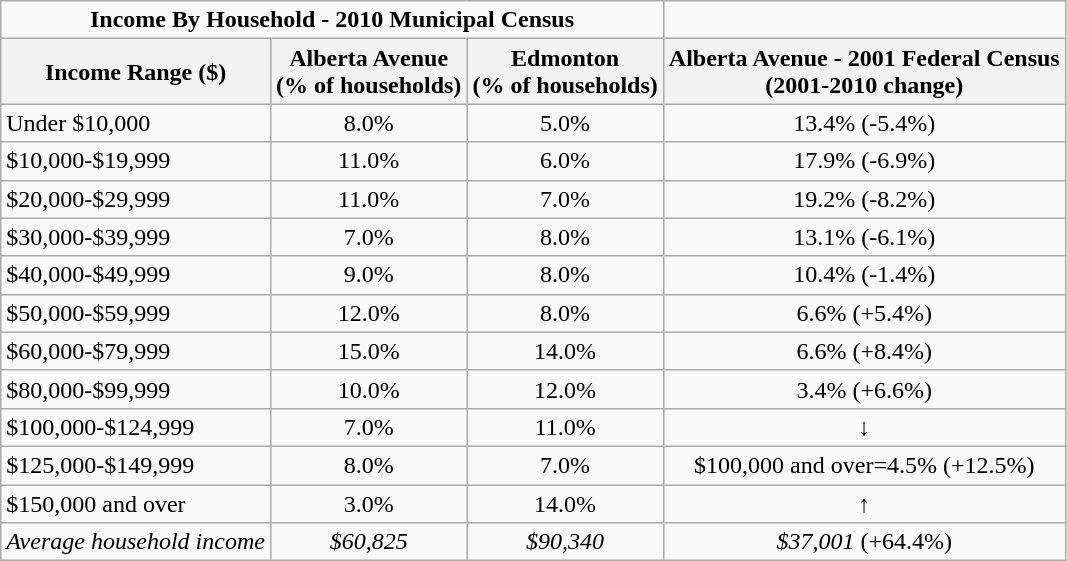<table class="wikitable">
<tr>
<td colspan=3 align="center"><strong>Income By Household - 2010 Municipal Census</strong></td>
</tr>
<tr>
<th>Income Range ($)</th>
<th>Alberta Avenue<br>(% of households)</th>
<th>Edmonton<br>(% of households)</th>
<th>Alberta Avenue - 2001 Federal Census<br>(2001-2010 change)</th>
</tr>
<tr>
<td>Under $10,000</td>
<td align="center">8.0%</td>
<td align="center">5.0%</td>
<td align="center">13.4% (-5.4%)</td>
</tr>
<tr>
<td>$10,000-$19,999</td>
<td align="center">11.0%</td>
<td align="center">6.0%</td>
<td align="center">17.9% (-6.9%)</td>
</tr>
<tr>
<td>$20,000-$29,999</td>
<td align="center">11.0%</td>
<td align="center">7.0%</td>
<td align="center">19.2% (-8.2%)</td>
</tr>
<tr>
<td>$30,000-$39,999</td>
<td align="center">7.0%</td>
<td align="center">8.0%</td>
<td align="center">13.1% (-6.1%)</td>
</tr>
<tr>
<td>$40,000-$49,999</td>
<td align="center">9.0%</td>
<td align="center">8.0%</td>
<td align="center">10.4% (-1.4%)</td>
</tr>
<tr>
<td>$50,000-$59,999</td>
<td align="center">12.0%</td>
<td align="center">8.0%</td>
<td align="center">6.6% (+5.4%)</td>
</tr>
<tr>
<td>$60,000-$79,999</td>
<td align="center">15.0%</td>
<td align="center">14.0%</td>
<td align="center">6.6% (+8.4%)</td>
</tr>
<tr>
<td>$80,000-$99,999</td>
<td align="center">10.0%</td>
<td align="center">12.0%</td>
<td align="center">3.4% (+6.6%)</td>
</tr>
<tr>
<td>$100,000-$124,999</td>
<td align="center">7.0%</td>
<td align="center">11.0%</td>
<td align="center">↓</td>
</tr>
<tr>
<td>$125,000-$149,999</td>
<td align="center">8.0%</td>
<td align="center">7.0%</td>
<td align="center">$100,000 and over=4.5% (+12.5%)</td>
</tr>
<tr>
<td>$150,000 and over</td>
<td align="center">3.0%</td>
<td align="center">14.0%</td>
<td align="center">↑</td>
</tr>
<tr>
<td><em>Average household income</em></td>
<td align="center"><em>$60,825</em></td>
<td align="center"><em>$90,340</em></td>
<td align="center"><em>$37,001</em> (+64.4%)</td>
</tr>
</table>
